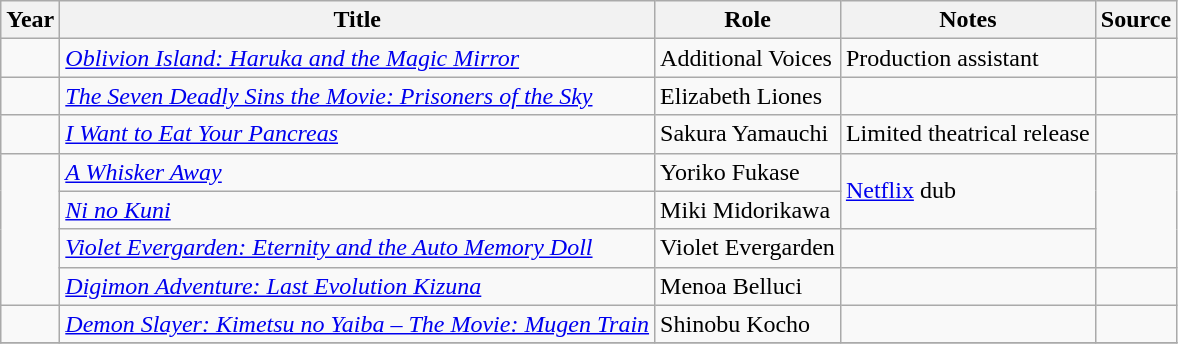<table class="wikitable sortable">
<tr>
<th>Year</th>
<th>Title</th>
<th>Role</th>
<th>Notes</th>
<th>Source</th>
</tr>
<tr>
<td></td>
<td><em><a href='#'>Oblivion Island: Haruka and the Magic Mirror</a></em></td>
<td>Additional Voices</td>
<td>Production assistant</td>
<td></td>
</tr>
<tr>
<td></td>
<td><em><a href='#'>The Seven Deadly Sins the Movie: Prisoners of the Sky</a></em></td>
<td>Elizabeth Liones</td>
<td></td>
<td></td>
</tr>
<tr>
<td></td>
<td><em><a href='#'>I Want to Eat Your Pancreas</a></em></td>
<td>Sakura Yamauchi</td>
<td>Limited theatrical release</td>
<td></td>
</tr>
<tr>
<td rowspan="4"></td>
<td><em><a href='#'>A Whisker Away</a></em></td>
<td>Yoriko Fukase</td>
<td rowspan="2"><a href='#'>Netflix</a> dub</td>
<td rowspan="3"></td>
</tr>
<tr>
<td><em><a href='#'>Ni no Kuni</a></em></td>
<td>Miki Midorikawa</td>
</tr>
<tr>
<td><em><a href='#'>Violet Evergarden: Eternity and the Auto Memory Doll</a></em></td>
<td>Violet Evergarden</td>
<td></td>
</tr>
<tr>
<td><em><a href='#'>Digimon Adventure: Last Evolution Kizuna</a></em></td>
<td>Menoa Belluci</td>
<td></td>
<td></td>
</tr>
<tr>
<td></td>
<td><em><a href='#'>Demon Slayer: Kimetsu no Yaiba – The Movie: Mugen Train</a></em></td>
<td>Shinobu Kocho</td>
<td></td>
<td></td>
</tr>
<tr>
</tr>
</table>
